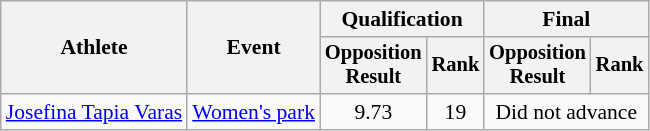<table class="wikitable" style="font-size:90%">
<tr>
<th rowspan=2>Athlete</th>
<th rowspan=2>Event</th>
<th colspan=2>Qualification</th>
<th colspan=2>Final</th>
</tr>
<tr style="font-size: 95%">
<th>Opposition<br>Result</th>
<th>Rank</th>
<th>Opposition<br>Result</th>
<th>Rank</th>
</tr>
<tr align=center>
<td align=left><a href='#'>Josefina Tapia Varas</a></td>
<td align=left><a href='#'>Women's park</a></td>
<td>9.73</td>
<td>19</td>
<td colspan=2>Did not advance</td>
</tr>
</table>
